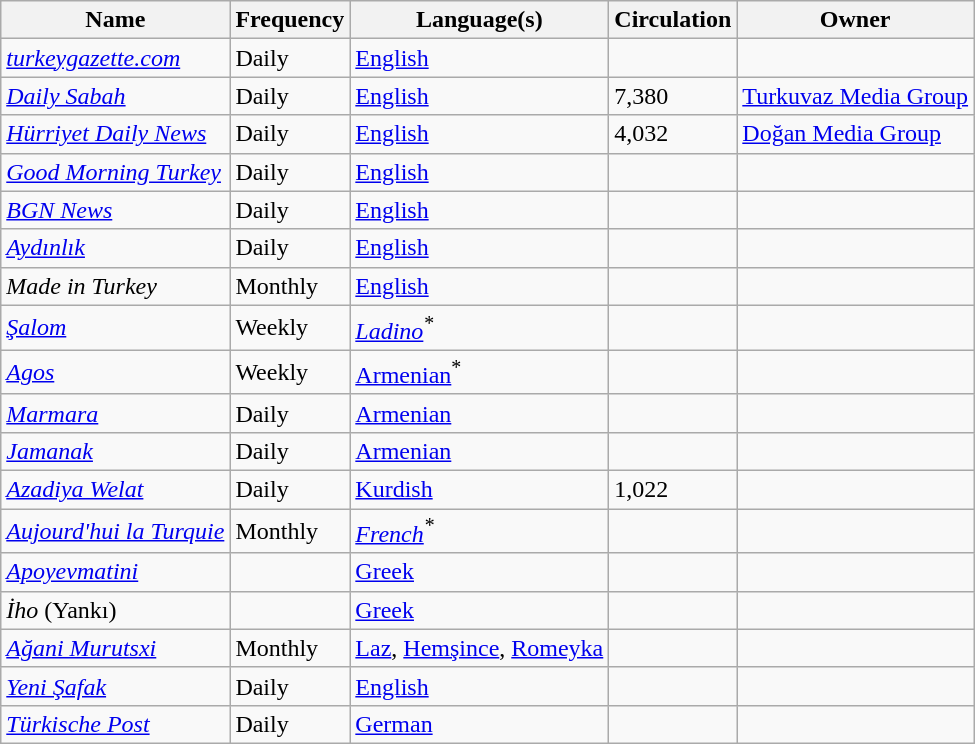<table class="wikitable sortable">
<tr>
<th>Name</th>
<th>Frequency</th>
<th>Language(s)</th>
<th>Circulation</th>
<th>Owner</th>
</tr>
<tr>
<td><em><a href='#'>turkeygazette.com</a></em></td>
<td>Daily</td>
<td><a href='#'>English</a></td>
<td></td>
<td></td>
</tr>
<tr>
<td><em><a href='#'>Daily Sabah</a></em></td>
<td>Daily</td>
<td><a href='#'>English</a></td>
<td>7,380</td>
<td><a href='#'>Turkuvaz Media Group</a></td>
</tr>
<tr>
<td><em><a href='#'>Hürriyet Daily News</a></em></td>
<td>Daily</td>
<td><a href='#'>English</a></td>
<td>4,032</td>
<td><a href='#'>Doğan Media Group</a></td>
</tr>
<tr>
<td><em><a href='#'>Good Morning Turkey</a></em></td>
<td>Daily</td>
<td><a href='#'>English</a></td>
<td></td>
<td></td>
</tr>
<tr>
<td><em><a href='#'>BGN News</a></em></td>
<td>Daily</td>
<td><a href='#'>English</a></td>
<td></td>
<td></td>
</tr>
<tr>
<td><em><a href='#'>Aydınlık</a></em></td>
<td>Daily</td>
<td><a href='#'>English</a></td>
<td></td>
<td></td>
</tr>
<tr>
<td><em>Made in Turkey</em></td>
<td>Monthly</td>
<td><a href='#'>English</a></td>
<td></td>
<td></td>
</tr>
<tr>
<td><em><a href='#'>Şalom</a></em></td>
<td>Weekly</td>
<td><em><a href='#'>Ladino</a><sup>*</sup> </em></td>
<td></td>
<td></td>
</tr>
<tr>
<td><em><a href='#'>Agos</a></em></td>
<td>Weekly</td>
<td><a href='#'>Armenian</a><sup>*</sup></td>
<td></td>
<td></td>
</tr>
<tr>
<td><em><a href='#'>Marmara</a></em></td>
<td>Daily</td>
<td><a href='#'>Armenian</a></td>
<td></td>
<td></td>
</tr>
<tr>
<td><em><a href='#'>Jamanak</a></em></td>
<td>Daily</td>
<td><a href='#'>Armenian</a></td>
<td></td>
<td></td>
</tr>
<tr>
<td><em><a href='#'>Azadiya Welat</a></em></td>
<td>Daily</td>
<td><a href='#'>Kurdish</a></td>
<td>1,022</td>
<td></td>
</tr>
<tr>
<td><em><a href='#'>Aujourd'hui la Turquie</a></em></td>
<td>Monthly</td>
<td><em><a href='#'>French</a><sup>*</sup></em></td>
<td></td>
<td></td>
</tr>
<tr>
<td><em><a href='#'>Apoyevmatini</a></em></td>
<td></td>
<td><a href='#'>Greek</a></td>
<td></td>
<td></td>
</tr>
<tr>
<td><em>İho</em> (Yankı)</td>
<td></td>
<td><a href='#'>Greek</a></td>
<td></td>
<td></td>
</tr>
<tr>
<td><em><a href='#'>Ağani Murutsxi</a></em></td>
<td>Monthly</td>
<td><a href='#'>Laz</a>, <a href='#'>Hemşince</a>, <a href='#'>Romeyka</a></td>
<td></td>
<td></td>
</tr>
<tr>
<td><em><a href='#'>Yeni Şafak</a></em></td>
<td>Daily</td>
<td><a href='#'>English</a></td>
<td></td>
</tr>
<tr>
<td><em><a href='#'>Türkische Post</a></em></td>
<td>Daily</td>
<td><a href='#'>German</a></td>
<td></td>
<td></td>
</tr>
</table>
